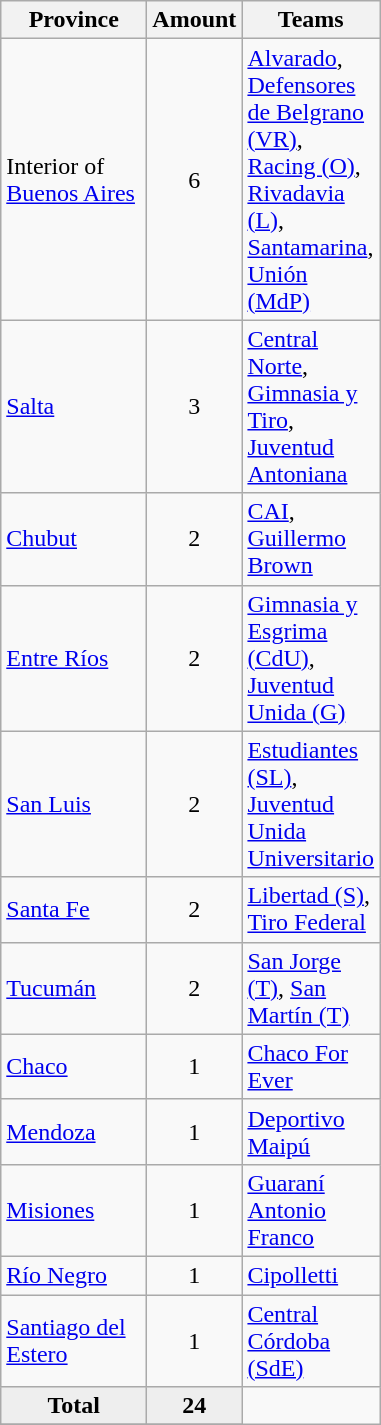<table class="wikitable sortable">
<tr>
<th width=90px>Province</th>
<th width=50px>Amount</th>
<th width=50px>Teams</th>
</tr>
<tr>
<td> Interior of <a href='#'>Buenos Aires</a></td>
<td align=center>6</td>
<td><a href='#'>Alvarado</a>, <a href='#'>Defensores de Belgrano (VR)</a>, <a href='#'>Racing (O)</a>, <a href='#'>Rivadavia (L)</a>, <a href='#'>Santamarina</a>, <a href='#'>Unión (MdP)</a></td>
</tr>
<tr>
<td> <a href='#'>Salta</a></td>
<td align=center>3</td>
<td><a href='#'>Central Norte</a>, <a href='#'>Gimnasia y Tiro</a>, <a href='#'>Juventud Antoniana</a></td>
</tr>
<tr>
<td> <a href='#'>Chubut</a></td>
<td align=center>2</td>
<td><a href='#'>CAI</a>, <a href='#'>Guillermo Brown</a></td>
</tr>
<tr>
<td> <a href='#'>Entre Ríos</a></td>
<td align=center>2</td>
<td><a href='#'>Gimnasia y Esgrima (CdU)</a>, <a href='#'>Juventud Unida (G)</a></td>
</tr>
<tr>
<td> <a href='#'>San Luis</a></td>
<td align=center>2</td>
<td><a href='#'>Estudiantes (SL)</a>, <a href='#'>Juventud Unida Universitario</a></td>
</tr>
<tr>
<td> <a href='#'>Santa Fe</a></td>
<td align=center>2</td>
<td><a href='#'>Libertad (S)</a>, <a href='#'>Tiro Federal</a></td>
</tr>
<tr>
<td> <a href='#'>Tucumán</a></td>
<td align=center>2</td>
<td><a href='#'>San Jorge (T)</a>, <a href='#'>San Martín (T)</a></td>
</tr>
<tr>
<td> <a href='#'>Chaco</a></td>
<td align=center>1</td>
<td><a href='#'>Chaco For Ever</a></td>
</tr>
<tr>
<td> <a href='#'>Mendoza</a></td>
<td align=center>1</td>
<td><a href='#'>Deportivo Maipú</a></td>
</tr>
<tr>
<td> <a href='#'>Misiones</a></td>
<td align=center>1</td>
<td><a href='#'>Guaraní Antonio Franco</a></td>
</tr>
<tr>
<td> <a href='#'>Río Negro</a></td>
<td align=center>1</td>
<td><a href='#'>Cipolletti</a></td>
</tr>
<tr>
<td> <a href='#'>Santiago del Estero</a></td>
<td align=center>1</td>
<td><a href='#'>Central Córdoba (SdE)</a></td>
</tr>
<tr align=center bgcolor=#eeeeee>
<td><strong>Total</strong></td>
<td><strong>24</strong></td>
</tr>
<tr>
</tr>
</table>
